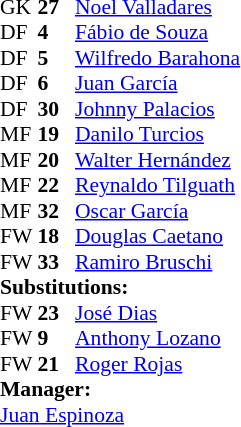<table style = "font-size: 90%" cellspacing = "0" cellpadding = "0">
<tr>
<td colspan = 4></td>
</tr>
<tr>
<th style="width:25px;"></th>
<th style="width:25px;"></th>
</tr>
<tr>
<td>GK</td>
<td><strong>27</strong></td>
<td> <a href='#'>Noel Valladares</a></td>
</tr>
<tr>
<td>DF</td>
<td><strong>4</strong></td>
<td> <a href='#'>Fábio de Souza</a></td>
</tr>
<tr>
<td>DF</td>
<td><strong>5</strong></td>
<td> <a href='#'>Wilfredo Barahona</a></td>
<td></td>
<td></td>
</tr>
<tr>
<td>DF</td>
<td><strong>6</strong></td>
<td> <a href='#'>Juan García</a></td>
</tr>
<tr>
<td>DF</td>
<td><strong>30</strong></td>
<td> <a href='#'>Johnny Palacios</a></td>
</tr>
<tr>
<td>MF</td>
<td><strong>19</strong></td>
<td> <a href='#'>Danilo Turcios</a></td>
</tr>
<tr>
<td>MF</td>
<td><strong>20</strong></td>
<td> <a href='#'>Walter Hernández</a></td>
</tr>
<tr>
<td>MF</td>
<td><strong>22</strong></td>
<td> <a href='#'>Reynaldo Tilguath</a></td>
<td></td>
<td></td>
</tr>
<tr>
<td>MF</td>
<td><strong>32</strong></td>
<td> <a href='#'>Oscar García</a></td>
<td></td>
<td></td>
</tr>
<tr>
<td>FW</td>
<td><strong>18</strong></td>
<td> <a href='#'>Douglas Caetano</a></td>
<td></td>
<td></td>
</tr>
<tr>
<td>FW</td>
<td><strong>33</strong></td>
<td> <a href='#'>Ramiro Bruschi</a></td>
</tr>
<tr>
<td colspan = 3><strong>Substitutions:</strong></td>
</tr>
<tr>
<td>FW</td>
<td><strong>23</strong></td>
<td> <a href='#'>José Dias</a></td>
<td></td>
<td></td>
</tr>
<tr>
<td>FW</td>
<td><strong>9</strong></td>
<td> <a href='#'>Anthony Lozano</a></td>
<td></td>
<td></td>
</tr>
<tr>
<td>FW</td>
<td><strong>21</strong></td>
<td> <a href='#'>Roger Rojas</a></td>
<td></td>
<td></td>
</tr>
<tr>
<td colspan = 3><strong>Manager:</strong></td>
</tr>
<tr>
<td colspan = 3> <a href='#'>Juan Espinoza</a></td>
</tr>
</table>
